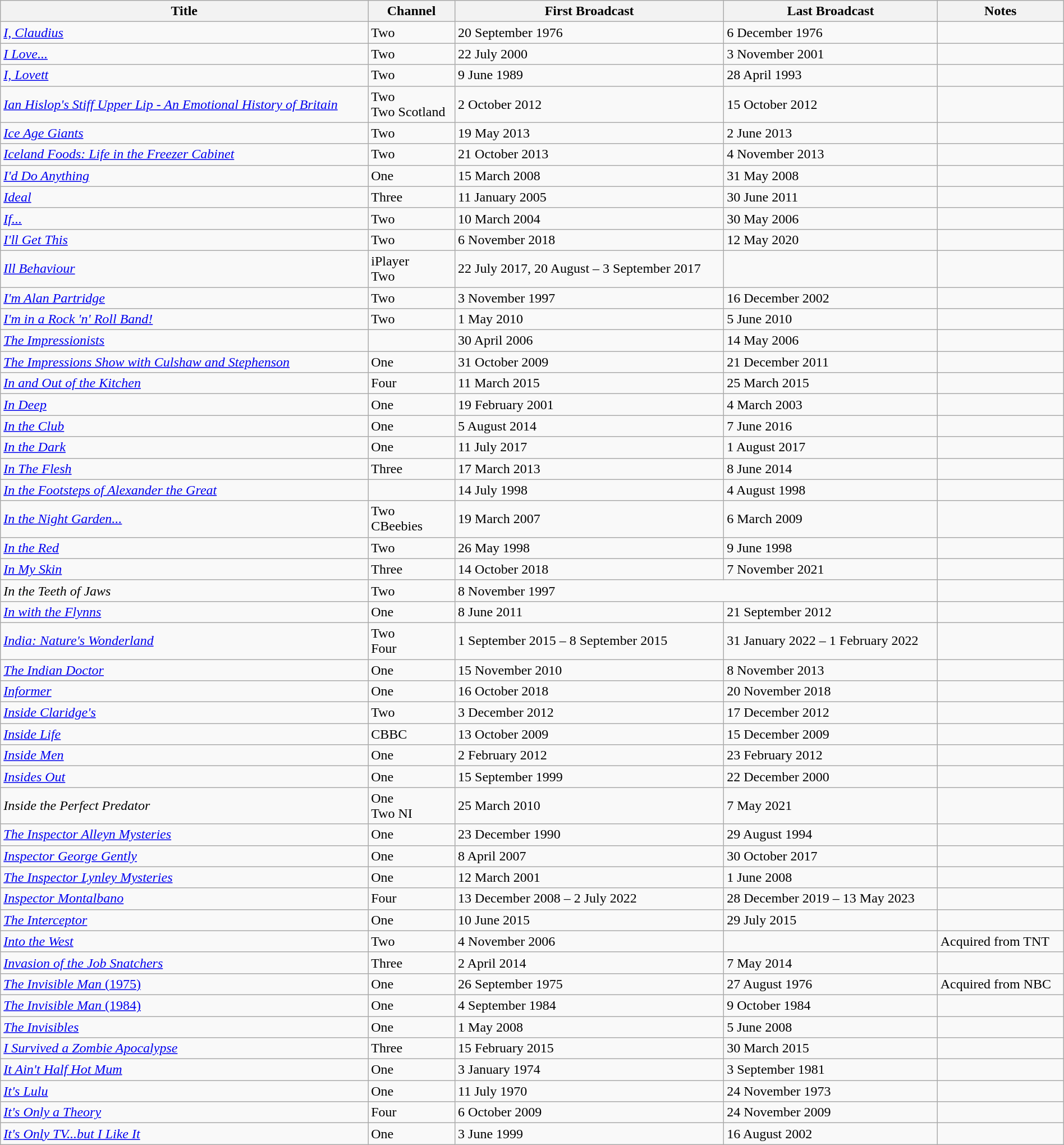<table class="wikitable plainrowheaders sortable" style="width:100%;">
<tr>
<th scope=col>Title</th>
<th scope=col>Channel</th>
<th scope=col>First Broadcast</th>
<th scope=col>Last Broadcast</th>
<th scope=col>Notes</th>
</tr>
<tr>
<td><em><a href='#'>I, Claudius</a></em></td>
<td>Two</td>
<td>20 September 1976</td>
<td>6 December 1976</td>
<td></td>
</tr>
<tr>
<td><em><a href='#'>I Love...</a></em></td>
<td>Two</td>
<td>22 July 2000</td>
<td>3 November 2001</td>
<td></td>
</tr>
<tr>
<td><em><a href='#'>I, Lovett</a></em></td>
<td>Two</td>
<td>9 June 1989</td>
<td>28 April 1993</td>
<td></td>
</tr>
<tr>
<td><em><a href='#'>Ian Hislop's Stiff Upper Lip - An Emotional History of Britain</a></em></td>
<td>Two <br> Two Scotland</td>
<td>2 October 2012</td>
<td>15 October 2012</td>
<td></td>
</tr>
<tr>
<td><em><a href='#'>Ice Age Giants</a></em></td>
<td>Two</td>
<td>19 May 2013</td>
<td>2 June 2013</td>
<td></td>
</tr>
<tr>
<td><em><a href='#'>Iceland Foods: Life in the Freezer Cabinet</a></em></td>
<td>Two</td>
<td>21 October 2013</td>
<td>4 November 2013</td>
<td></td>
</tr>
<tr>
<td><em><a href='#'>I'd Do Anything</a></em></td>
<td>One</td>
<td>15 March 2008</td>
<td>31 May 2008</td>
<td></td>
</tr>
<tr>
<td><em><a href='#'>Ideal</a></em></td>
<td>Three</td>
<td>11 January 2005</td>
<td>30 June 2011</td>
<td></td>
</tr>
<tr>
<td><em><a href='#'>If...</a></em></td>
<td>Two</td>
<td>10 March 2004</td>
<td>30 May 2006</td>
<td></td>
</tr>
<tr>
<td><em><a href='#'>I'll Get This</a></em></td>
<td>Two</td>
<td>6 November 2018</td>
<td>12 May 2020</td>
<td></td>
</tr>
<tr>
<td><em><a href='#'>Ill Behaviour</a></em></td>
<td>iPlayer <br> Two</td>
<td>22 July 2017, 20 August – 3 September 2017</td>
<td></td>
<td></td>
</tr>
<tr>
<td><em><a href='#'>I'm Alan Partridge</a></em></td>
<td>Two</td>
<td>3 November 1997</td>
<td>16 December 2002</td>
<td></td>
</tr>
<tr>
<td><em><a href='#'>I'm in a Rock 'n' Roll Band!</a></em></td>
<td>Two</td>
<td>1 May 2010</td>
<td>5 June 2010</td>
<td></td>
</tr>
<tr>
<td><em><a href='#'>The Impressionists</a></em></td>
<td></td>
<td>30 April 2006</td>
<td>14 May 2006</td>
<td></td>
</tr>
<tr>
<td><em><a href='#'>The Impressions Show with Culshaw and Stephenson</a></em></td>
<td>One</td>
<td>31 October 2009</td>
<td>21 December 2011</td>
<td></td>
</tr>
<tr>
<td><em><a href='#'>In and Out of the Kitchen</a></em></td>
<td>Four</td>
<td>11 March 2015</td>
<td>25 March 2015</td>
<td></td>
</tr>
<tr>
<td><em><a href='#'>In Deep</a></em></td>
<td>One</td>
<td>19 February 2001</td>
<td>4 March 2003</td>
<td></td>
</tr>
<tr>
<td><em><a href='#'>In the Club</a></em></td>
<td>One</td>
<td>5 August 2014</td>
<td>7 June 2016</td>
<td></td>
</tr>
<tr>
<td><em><a href='#'>In the Dark</a></em></td>
<td>One</td>
<td>11 July 2017</td>
<td>1 August 2017</td>
<td></td>
</tr>
<tr>
<td><em><a href='#'>In The Flesh</a></em></td>
<td>Three</td>
<td>17 March 2013</td>
<td>8 June 2014</td>
<td></td>
</tr>
<tr>
<td><em><a href='#'>In the Footsteps of Alexander the Great</a></em></td>
<td></td>
<td>14 July 1998</td>
<td>4 August 1998</td>
<td></td>
</tr>
<tr>
<td><em><a href='#'>In the Night Garden...</a></em></td>
<td>Two <br> CBeebies</td>
<td>19 March 2007</td>
<td>6 March 2009</td>
<td></td>
</tr>
<tr>
<td><em><a href='#'>In the Red</a></em></td>
<td>Two</td>
<td>26 May 1998</td>
<td>9 June 1998</td>
<td></td>
</tr>
<tr>
<td><em><a href='#'>In My Skin</a></em></td>
<td>Three</td>
<td>14 October 2018</td>
<td>7 November 2021</td>
<td></td>
</tr>
<tr>
<td><em>In the Teeth of Jaws</em></td>
<td>Two</td>
<td colspan="2">8 November 1997</td>
<td></td>
</tr>
<tr>
<td><em><a href='#'>In with the Flynns</a></em></td>
<td>One</td>
<td>8 June 2011</td>
<td>21 September 2012</td>
<td></td>
</tr>
<tr>
<td><em><a href='#'>India: Nature's Wonderland</a></em></td>
<td>Two <br> Four</td>
<td>1 September 2015 – 8 September 2015</td>
<td>31 January 2022 – 1 February 2022</td>
<td></td>
</tr>
<tr>
<td><em><a href='#'>The Indian Doctor</a></em></td>
<td>One</td>
<td>15 November 2010</td>
<td>8 November 2013</td>
<td></td>
</tr>
<tr>
<td><em><a href='#'>Informer</a></em></td>
<td>One</td>
<td>16 October 2018</td>
<td>20 November 2018</td>
<td></td>
</tr>
<tr>
<td><em><a href='#'>Inside Claridge's</a></em></td>
<td>Two</td>
<td>3 December 2012</td>
<td>17 December 2012</td>
<td></td>
</tr>
<tr>
<td><em><a href='#'>Inside Life</a></em></td>
<td>CBBC</td>
<td>13 October 2009</td>
<td>15 December 2009</td>
<td></td>
</tr>
<tr>
<td><em><a href='#'>Inside Men</a></em></td>
<td>One</td>
<td>2 February 2012</td>
<td>23 February 2012</td>
<td></td>
</tr>
<tr>
<td><em><a href='#'>Insides Out</a></em></td>
<td>One</td>
<td>15 September 1999</td>
<td>22 December 2000</td>
<td></td>
</tr>
<tr>
<td><em>Inside the Perfect Predator</em></td>
<td>One <br> Two NI</td>
<td>25 March 2010</td>
<td>7 May 2021</td>
<td></td>
</tr>
<tr>
<td><em><a href='#'>The Inspector Alleyn Mysteries</a></em></td>
<td>One</td>
<td>23 December 1990</td>
<td>29 August 1994</td>
<td></td>
</tr>
<tr>
<td><em><a href='#'>Inspector George Gently</a></em></td>
<td>One</td>
<td>8 April 2007</td>
<td>30 October 2017</td>
<td></td>
</tr>
<tr>
<td><em><a href='#'>The Inspector Lynley Mysteries</a></em></td>
<td>One</td>
<td>12 March 2001</td>
<td>1 June 2008</td>
<td></td>
</tr>
<tr>
<td><em><a href='#'>Inspector Montalbano</a></em></td>
<td>Four</td>
<td>13 December 2008 – 2 July 2022</td>
<td>28 December 2019 – 13 May 2023</td>
<td></td>
</tr>
<tr>
<td><em><a href='#'>The Interceptor</a></em></td>
<td>One</td>
<td>10 June 2015</td>
<td>29 July 2015</td>
<td></td>
</tr>
<tr>
<td><em><a href='#'>Into the West</a></em></td>
<td>Two</td>
<td>4 November 2006</td>
<td></td>
<td>Acquired from TNT</td>
</tr>
<tr>
<td><em><a href='#'>Invasion of the Job Snatchers</a></em></td>
<td>Three</td>
<td>2 April 2014</td>
<td>7 May 2014</td>
<td></td>
</tr>
<tr>
<td><a href='#'><em>The Invisible Man</em> (1975)</a></td>
<td>One</td>
<td>26 September 1975</td>
<td>27 August 1976</td>
<td>Acquired from NBC</td>
</tr>
<tr>
<td><a href='#'><em>The Invisible Man</em> (1984)</a></td>
<td>One</td>
<td>4 September 1984</td>
<td>9 October 1984</td>
<td></td>
</tr>
<tr>
<td><em><a href='#'>The Invisibles</a></em></td>
<td>One</td>
<td>1 May 2008</td>
<td>5 June 2008</td>
<td></td>
</tr>
<tr>
<td><em><a href='#'>I Survived a Zombie Apocalypse</a></em></td>
<td>Three</td>
<td>15 February 2015</td>
<td>30 March 2015</td>
<td></td>
</tr>
<tr>
<td><em><a href='#'>It Ain't Half Hot Mum</a></em></td>
<td>One</td>
<td>3 January 1974</td>
<td>3 September 1981</td>
<td></td>
</tr>
<tr>
<td><em><a href='#'>It's Lulu</a></em></td>
<td>One</td>
<td>11 July 1970</td>
<td>24 November 1973</td>
<td></td>
</tr>
<tr>
<td><em><a href='#'>It's Only a Theory</a></em></td>
<td>Four</td>
<td>6 October 2009</td>
<td>24 November 2009</td>
<td></td>
</tr>
<tr>
<td><em><a href='#'>It's Only TV...but I Like It</a></em></td>
<td>One</td>
<td>3 June 1999</td>
<td>16 August 2002</td>
<td></td>
</tr>
</table>
